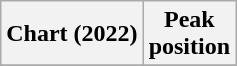<table class="wikitable plainrowheaders" style="text-align:center">
<tr>
<th scope="col">Chart (2022)</th>
<th scope="col">Peak<br>position</th>
</tr>
<tr>
</tr>
</table>
